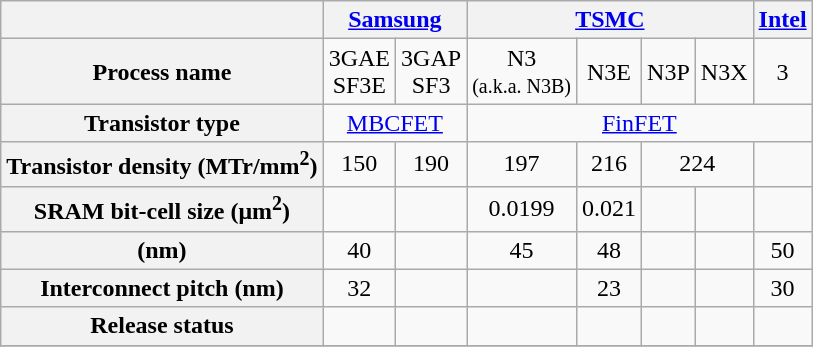<table class="wikitable" style="text-align:center">
<tr>
<th></th>
<th colspan=2><a href='#'>Samsung</a></th>
<th colspan=4><a href='#'>TSMC</a></th>
<th><a href='#'>Intel</a></th>
</tr>
<tr>
<th>Process name</th>
<td>3GAE<br>SF3E</td>
<td>3GAP<br>SF3</td>
<td>N3 <br> <small>(a.k.a. N3B)</small></td>
<td>N3E</td>
<td>N3P</td>
<td>N3X</td>
<td>3</td>
</tr>
<tr>
<th>Transistor type</th>
<td colspan=2><a href='#'>MBCFET</a></td>
<td colspan=5><a href='#'>FinFET</a></td>
</tr>
<tr style="white-space:nowrap">
<th>Transistor density (MTr/mm<sup>2</sup>)</th>
<td>150</td>
<td>190</td>
<td>197</td>
<td>216</td>
<td colspan=2>224</td>
<td></td>
</tr>
<tr>
<th>SRAM bit-cell size (μm<sup>2</sup>)</th>
<td></td>
<td></td>
<td>0.0199</td>
<td>0.021</td>
<td></td>
<td></td>
<td></td>
</tr>
<tr>
<th> (nm)</th>
<td>40</td>
<td></td>
<td>45</td>
<td>48</td>
<td></td>
<td></td>
<td>50</td>
</tr>
<tr>
<th>Interconnect pitch (nm)</th>
<td>32</td>
<td></td>
<td></td>
<td>23</td>
<td></td>
<td></td>
<td>30</td>
</tr>
<tr>
<th>Release status</th>
<td></td>
<td></td>
<td></td>
<td></td>
<td></td>
<td></td>
<td></td>
</tr>
<tr>
</tr>
</table>
